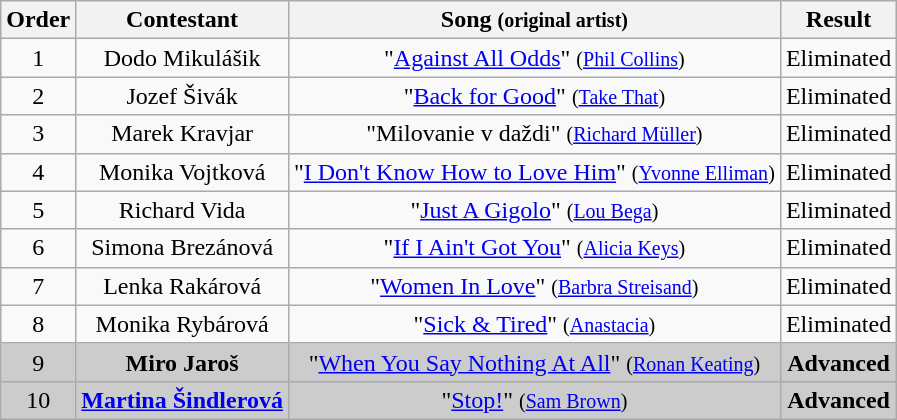<table class="wikitable plainrowheaders" style="text-align:center;">
<tr>
<th scope="col">Order</th>
<th scope="col">Contestant</th>
<th scope="col">Song <small>(original artist)</small></th>
<th scope="col">Result</th>
</tr>
<tr>
<td>1</td>
<td>Dodo Mikulášik</td>
<td>"<a href='#'>Against All Odds</a>" <small>(<a href='#'>Phil Collins</a>)</small></td>
<td>Eliminated</td>
</tr>
<tr>
<td>2</td>
<td>Jozef Šivák</td>
<td>"<a href='#'>Back for Good</a>" <small>(<a href='#'>Take That</a>)</small></td>
<td>Eliminated</td>
</tr>
<tr>
<td>3</td>
<td>Marek Kravjar</td>
<td>"Milovanie v daždi" <small>(<a href='#'>Richard Müller</a>)</small></td>
<td>Eliminated</td>
</tr>
<tr>
<td>4</td>
<td>Monika Vojtková</td>
<td>"<a href='#'>I Don't Know How to Love Him</a>" <small>(<a href='#'>Yvonne Elliman</a>)</small></td>
<td>Eliminated</td>
</tr>
<tr>
<td>5</td>
<td>Richard Vida</td>
<td>"<a href='#'>Just A Gigolo</a>" <small>(<a href='#'>Lou Bega</a>)</small></td>
<td>Eliminated</td>
</tr>
<tr>
<td>6</td>
<td>Simona Brezánová</td>
<td>"<a href='#'>If I Ain't Got You</a>" <small>(<a href='#'>Alicia Keys</a>)</small></td>
<td>Eliminated</td>
</tr>
<tr>
<td>7</td>
<td>Lenka Rakárová</td>
<td>"<a href='#'>Women In Love</a>" <small>(<a href='#'>Barbra Streisand</a>)</small></td>
<td>Eliminated</td>
</tr>
<tr>
<td>8</td>
<td>Monika Rybárová</td>
<td>"<a href='#'>Sick & Tired</a>" <small>(<a href='#'>Anastacia</a>)</small></td>
<td>Eliminated</td>
</tr>
<tr style="background:#ccc;">
<td>9</td>
<td><strong>Miro Jaroš</strong></td>
<td>"<a href='#'>When You Say Nothing At All</a>" <small>(<a href='#'>Ronan Keating</a>)</small></td>
<td><strong>Advanced</strong></td>
</tr>
<tr style="background:#ccc;">
<td>10</td>
<td><strong><a href='#'>Martina Šindlerová</a></strong></td>
<td>"<a href='#'>Stop!</a>" <small>(<a href='#'>Sam Brown</a>)</small></td>
<td><strong>Advanced</strong></td>
</tr>
</table>
